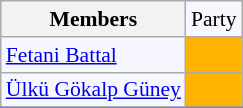<table class=wikitable style="border:1px solid #8888aa; background-color:#f7f8ff; padding:0px; font-size:90%;">
<tr>
<th>Members</th>
<td>Party</td>
</tr>
<tr>
<td><a href='#'>Fetani Battal</a></td>
<td style="background: #ffb300"></td>
</tr>
<tr>
<td><a href='#'>Ülkü Gökalp Güney</a></td>
<td style="background: #ffb300"></td>
</tr>
<tr>
</tr>
</table>
